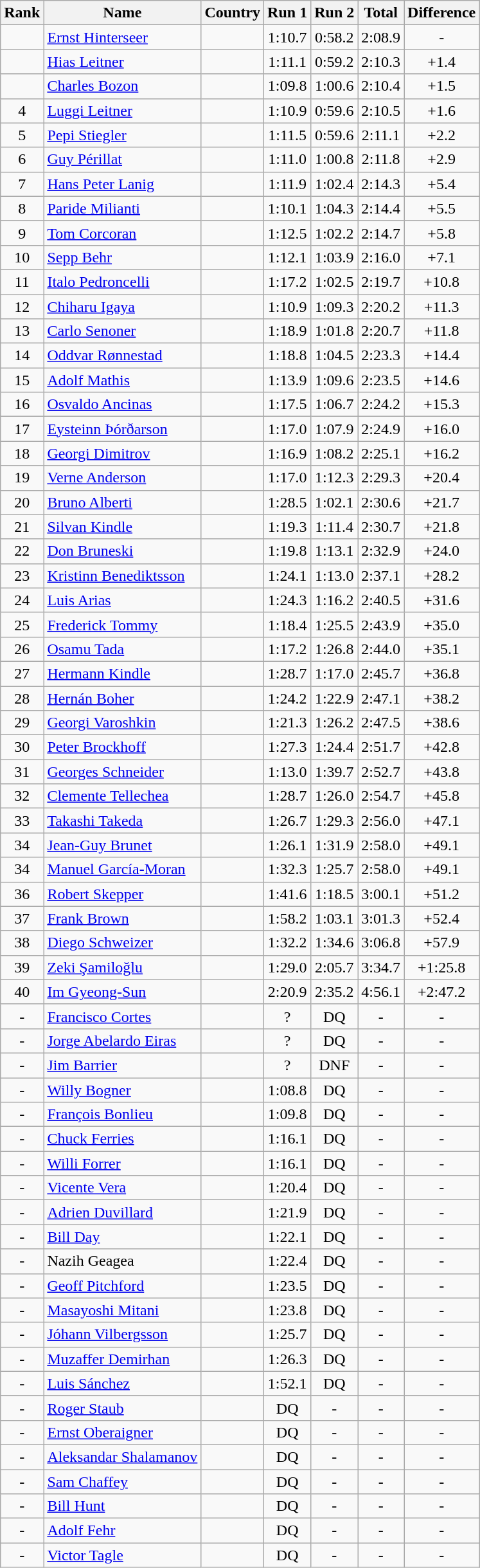<table class="wikitable sortable" style="text-align:center">
<tr>
<th>Rank</th>
<th>Name</th>
<th>Country</th>
<th>Run 1</th>
<th>Run 2</th>
<th>Total</th>
<th>Difference</th>
</tr>
<tr>
<td></td>
<td align=left><a href='#'>Ernst Hinterseer</a></td>
<td align=left></td>
<td>1:10.7</td>
<td>0:58.2</td>
<td>2:08.9</td>
<td>-</td>
</tr>
<tr>
<td></td>
<td align=left><a href='#'>Hias Leitner</a></td>
<td align=left></td>
<td>1:11.1</td>
<td>0:59.2</td>
<td>2:10.3</td>
<td>+1.4</td>
</tr>
<tr>
<td></td>
<td align=left><a href='#'>Charles Bozon</a></td>
<td align=left></td>
<td>1:09.8</td>
<td>1:00.6</td>
<td>2:10.4</td>
<td>+1.5</td>
</tr>
<tr>
<td>4</td>
<td align=left><a href='#'>Luggi Leitner</a></td>
<td align=left></td>
<td>1:10.9</td>
<td>0:59.6</td>
<td>2:10.5</td>
<td>+1.6</td>
</tr>
<tr>
<td>5</td>
<td align=left><a href='#'>Pepi Stiegler</a></td>
<td align=left></td>
<td>1:11.5</td>
<td>0:59.6</td>
<td>2:11.1</td>
<td>+2.2</td>
</tr>
<tr>
<td>6</td>
<td align=left><a href='#'>Guy Périllat</a></td>
<td align=left></td>
<td>1:11.0</td>
<td>1:00.8</td>
<td>2:11.8</td>
<td>+2.9</td>
</tr>
<tr>
<td>7</td>
<td align=left><a href='#'>Hans Peter Lanig</a></td>
<td align=left></td>
<td>1:11.9</td>
<td>1:02.4</td>
<td>2:14.3</td>
<td>+5.4</td>
</tr>
<tr>
<td>8</td>
<td align=left><a href='#'>Paride Milianti</a></td>
<td align=left></td>
<td>1:10.1</td>
<td>1:04.3</td>
<td>2:14.4</td>
<td>+5.5</td>
</tr>
<tr>
<td>9</td>
<td align=left><a href='#'>Tom Corcoran</a></td>
<td align=left></td>
<td>1:12.5</td>
<td>1:02.2</td>
<td>2:14.7</td>
<td>+5.8</td>
</tr>
<tr>
<td>10</td>
<td align=left><a href='#'>Sepp Behr</a></td>
<td align=left></td>
<td>1:12.1</td>
<td>1:03.9</td>
<td>2:16.0</td>
<td>+7.1</td>
</tr>
<tr>
<td>11</td>
<td align=left><a href='#'>Italo Pedroncelli</a></td>
<td align=left></td>
<td>1:17.2</td>
<td>1:02.5</td>
<td>2:19.7</td>
<td>+10.8</td>
</tr>
<tr>
<td>12</td>
<td align=left><a href='#'>Chiharu Igaya</a></td>
<td align=left></td>
<td>1:10.9</td>
<td>1:09.3</td>
<td>2:20.2</td>
<td>+11.3</td>
</tr>
<tr>
<td>13</td>
<td align=left><a href='#'>Carlo Senoner</a></td>
<td align=left></td>
<td>1:18.9</td>
<td>1:01.8</td>
<td>2:20.7</td>
<td>+11.8</td>
</tr>
<tr>
<td>14</td>
<td align=left><a href='#'>Oddvar Rønnestad</a></td>
<td align=left></td>
<td>1:18.8</td>
<td>1:04.5</td>
<td>2:23.3</td>
<td>+14.4</td>
</tr>
<tr>
<td>15</td>
<td align=left><a href='#'>Adolf Mathis</a></td>
<td align=left></td>
<td>1:13.9</td>
<td>1:09.6</td>
<td>2:23.5</td>
<td>+14.6</td>
</tr>
<tr>
<td>16</td>
<td align=left><a href='#'>Osvaldo Ancinas</a></td>
<td align=left></td>
<td>1:17.5</td>
<td>1:06.7</td>
<td>2:24.2</td>
<td>+15.3</td>
</tr>
<tr>
<td>17</td>
<td align=left><a href='#'>Eysteinn Þórðarson</a></td>
<td align=left></td>
<td>1:17.0</td>
<td>1:07.9</td>
<td>2:24.9</td>
<td>+16.0</td>
</tr>
<tr>
<td>18</td>
<td align=left><a href='#'>Georgi Dimitrov</a></td>
<td align=left></td>
<td>1:16.9</td>
<td>1:08.2</td>
<td>2:25.1</td>
<td>+16.2</td>
</tr>
<tr>
<td>19</td>
<td align=left><a href='#'>Verne Anderson</a></td>
<td align=left></td>
<td>1:17.0</td>
<td>1:12.3</td>
<td>2:29.3</td>
<td>+20.4</td>
</tr>
<tr>
<td>20</td>
<td align=left><a href='#'>Bruno Alberti</a></td>
<td align=left></td>
<td>1:28.5</td>
<td>1:02.1</td>
<td>2:30.6</td>
<td>+21.7</td>
</tr>
<tr>
<td>21</td>
<td align=left><a href='#'>Silvan Kindle</a></td>
<td align=left></td>
<td>1:19.3</td>
<td>1:11.4</td>
<td>2:30.7</td>
<td>+21.8</td>
</tr>
<tr>
<td>22</td>
<td align=left><a href='#'>Don Bruneski</a></td>
<td align=left></td>
<td>1:19.8</td>
<td>1:13.1</td>
<td>2:32.9</td>
<td>+24.0</td>
</tr>
<tr>
<td>23</td>
<td align=left><a href='#'>Kristinn Benediktsson</a></td>
<td align=left></td>
<td>1:24.1</td>
<td>1:13.0</td>
<td>2:37.1</td>
<td>+28.2</td>
</tr>
<tr>
<td>24</td>
<td align=left><a href='#'>Luis Arias</a></td>
<td align=left></td>
<td>1:24.3</td>
<td>1:16.2</td>
<td>2:40.5</td>
<td>+31.6</td>
</tr>
<tr>
<td>25</td>
<td align=left><a href='#'>Frederick Tommy</a></td>
<td align=left></td>
<td>1:18.4</td>
<td>1:25.5</td>
<td>2:43.9</td>
<td>+35.0</td>
</tr>
<tr>
<td>26</td>
<td align=left><a href='#'>Osamu Tada</a></td>
<td align=left></td>
<td>1:17.2</td>
<td>1:26.8</td>
<td>2:44.0</td>
<td>+35.1</td>
</tr>
<tr>
<td>27</td>
<td align=left><a href='#'>Hermann Kindle</a></td>
<td align=left></td>
<td>1:28.7</td>
<td>1:17.0</td>
<td>2:45.7</td>
<td>+36.8</td>
</tr>
<tr>
<td>28</td>
<td align=left><a href='#'>Hernán Boher</a></td>
<td align=left></td>
<td>1:24.2</td>
<td>1:22.9</td>
<td>2:47.1</td>
<td>+38.2</td>
</tr>
<tr>
<td>29</td>
<td align=left><a href='#'>Georgi Varoshkin</a></td>
<td align=left></td>
<td>1:21.3</td>
<td>1:26.2</td>
<td>2:47.5</td>
<td>+38.6</td>
</tr>
<tr>
<td>30</td>
<td align=left><a href='#'>Peter Brockhoff</a></td>
<td align=left></td>
<td>1:27.3</td>
<td>1:24.4</td>
<td>2:51.7</td>
<td>+42.8</td>
</tr>
<tr>
<td>31</td>
<td align=left><a href='#'>Georges Schneider</a></td>
<td align=left></td>
<td>1:13.0</td>
<td>1:39.7</td>
<td>2:52.7</td>
<td>+43.8</td>
</tr>
<tr>
<td>32</td>
<td align=left><a href='#'>Clemente Tellechea</a></td>
<td align=left></td>
<td>1:28.7</td>
<td>1:26.0</td>
<td>2:54.7</td>
<td>+45.8</td>
</tr>
<tr>
<td>33</td>
<td align=left><a href='#'>Takashi Takeda</a></td>
<td align=left></td>
<td>1:26.7</td>
<td>1:29.3</td>
<td>2:56.0</td>
<td>+47.1</td>
</tr>
<tr>
<td>34</td>
<td align=left><a href='#'>Jean-Guy Brunet</a></td>
<td align=left></td>
<td>1:26.1</td>
<td>1:31.9</td>
<td>2:58.0</td>
<td>+49.1</td>
</tr>
<tr>
<td>34</td>
<td align=left><a href='#'>Manuel García-Moran</a></td>
<td align=left></td>
<td>1:32.3</td>
<td>1:25.7</td>
<td>2:58.0</td>
<td>+49.1</td>
</tr>
<tr>
<td>36</td>
<td align=left><a href='#'>Robert Skepper</a></td>
<td align=left></td>
<td>1:41.6</td>
<td>1:18.5</td>
<td>3:00.1</td>
<td>+51.2</td>
</tr>
<tr>
<td>37</td>
<td align=left><a href='#'>Frank Brown</a></td>
<td align=left></td>
<td>1:58.2</td>
<td>1:03.1</td>
<td>3:01.3</td>
<td>+52.4</td>
</tr>
<tr>
<td>38</td>
<td align=left><a href='#'>Diego Schweizer</a></td>
<td align=left></td>
<td>1:32.2</td>
<td>1:34.6</td>
<td>3:06.8</td>
<td>+57.9</td>
</tr>
<tr>
<td>39</td>
<td align=left><a href='#'>Zeki Şamiloğlu</a></td>
<td align=left></td>
<td>1:29.0</td>
<td>2:05.7</td>
<td>3:34.7</td>
<td>+1:25.8</td>
</tr>
<tr>
<td>40</td>
<td align=left><a href='#'>Im Gyeong-Sun</a></td>
<td align=left></td>
<td>2:20.9</td>
<td>2:35.2</td>
<td>4:56.1</td>
<td>+2:47.2</td>
</tr>
<tr>
<td>-</td>
<td align=left><a href='#'>Francisco Cortes</a></td>
<td align=left></td>
<td>?</td>
<td>DQ</td>
<td>-</td>
<td>-</td>
</tr>
<tr>
<td>-</td>
<td align=left><a href='#'>Jorge Abelardo Eiras</a></td>
<td align=left></td>
<td>?</td>
<td>DQ</td>
<td>-</td>
<td>-</td>
</tr>
<tr>
<td>-</td>
<td align=left><a href='#'>Jim Barrier</a></td>
<td align=left></td>
<td>?</td>
<td>DNF</td>
<td>-</td>
<td>-</td>
</tr>
<tr>
<td>-</td>
<td align=left><a href='#'>Willy Bogner</a></td>
<td align=left></td>
<td>1:08.8</td>
<td>DQ</td>
<td>-</td>
<td>-</td>
</tr>
<tr>
<td>-</td>
<td align=left><a href='#'>François Bonlieu</a></td>
<td align=left></td>
<td>1:09.8</td>
<td>DQ</td>
<td>-</td>
<td>-</td>
</tr>
<tr>
<td>-</td>
<td align=left><a href='#'>Chuck Ferries</a></td>
<td align=left></td>
<td>1:16.1</td>
<td>DQ</td>
<td>-</td>
<td>-</td>
</tr>
<tr>
<td>-</td>
<td align=left><a href='#'>Willi Forrer</a></td>
<td align=left></td>
<td>1:16.1</td>
<td>DQ</td>
<td>-</td>
<td>-</td>
</tr>
<tr>
<td>-</td>
<td align=left><a href='#'>Vicente Vera</a></td>
<td align=left></td>
<td>1:20.4</td>
<td>DQ</td>
<td>-</td>
<td>-</td>
</tr>
<tr>
<td>-</td>
<td align=left><a href='#'>Adrien Duvillard</a></td>
<td align=left></td>
<td>1:21.9</td>
<td>DQ</td>
<td>-</td>
<td>-</td>
</tr>
<tr>
<td>-</td>
<td align=left><a href='#'>Bill Day</a></td>
<td align=left></td>
<td>1:22.1</td>
<td>DQ</td>
<td>-</td>
<td>-</td>
</tr>
<tr>
<td>-</td>
<td align=left>Nazih Geagea</td>
<td align=left></td>
<td>1:22.4</td>
<td>DQ</td>
<td>-</td>
<td>-</td>
</tr>
<tr>
<td>-</td>
<td align=left><a href='#'>Geoff Pitchford</a></td>
<td align=left></td>
<td>1:23.5</td>
<td>DQ</td>
<td>-</td>
<td>-</td>
</tr>
<tr>
<td>-</td>
<td align=left><a href='#'>Masayoshi Mitani</a></td>
<td align=left></td>
<td>1:23.8</td>
<td>DQ</td>
<td>-</td>
<td>-</td>
</tr>
<tr>
<td>-</td>
<td align=left><a href='#'>Jóhann Vilbergsson</a></td>
<td align=left></td>
<td>1:25.7</td>
<td>DQ</td>
<td>-</td>
<td>-</td>
</tr>
<tr>
<td>-</td>
<td align=left><a href='#'>Muzaffer Demirhan</a></td>
<td align=left></td>
<td>1:26.3</td>
<td>DQ</td>
<td>-</td>
<td>-</td>
</tr>
<tr>
<td>-</td>
<td align=left><a href='#'>Luis Sánchez</a></td>
<td align=left></td>
<td>1:52.1</td>
<td>DQ</td>
<td>-</td>
<td>-</td>
</tr>
<tr>
<td>-</td>
<td align=left><a href='#'>Roger Staub</a></td>
<td align=left></td>
<td>DQ</td>
<td>-</td>
<td>-</td>
<td>-</td>
</tr>
<tr>
<td>-</td>
<td align=left><a href='#'>Ernst Oberaigner</a></td>
<td align=left></td>
<td>DQ</td>
<td>-</td>
<td>-</td>
<td>-</td>
</tr>
<tr>
<td>-</td>
<td align=left><a href='#'>Aleksandar Shalamanov</a></td>
<td align=left></td>
<td>DQ</td>
<td>-</td>
<td>-</td>
<td>-</td>
</tr>
<tr>
<td>-</td>
<td align=left><a href='#'>Sam Chaffey</a></td>
<td align=left></td>
<td>DQ</td>
<td>-</td>
<td>-</td>
<td>-</td>
</tr>
<tr>
<td>-</td>
<td align=left><a href='#'>Bill Hunt</a></td>
<td align=left></td>
<td>DQ</td>
<td>-</td>
<td>-</td>
<td>-</td>
</tr>
<tr>
<td>-</td>
<td align=left><a href='#'>Adolf Fehr</a></td>
<td align=left></td>
<td>DQ</td>
<td>-</td>
<td>-</td>
<td>-</td>
</tr>
<tr>
<td>-</td>
<td align=left><a href='#'>Victor Tagle</a></td>
<td align=left></td>
<td>DQ</td>
<td>-</td>
<td>-</td>
<td>-</td>
</tr>
</table>
